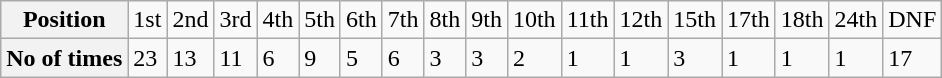<table class="wikitable">
<tr>
<th>Position</th>
<td>1st</td>
<td>2nd</td>
<td>3rd</td>
<td>4th</td>
<td>5th</td>
<td>6th</td>
<td>7th</td>
<td>8th</td>
<td>9th</td>
<td>10th</td>
<td>11th</td>
<td>12th</td>
<td>15th</td>
<td>17th</td>
<td>18th</td>
<td>24th</td>
<td><abbr>DNF</abbr></td>
</tr>
<tr>
<th>No of times</th>
<td>23</td>
<td>13</td>
<td>11</td>
<td>6</td>
<td>9</td>
<td>5</td>
<td>6</td>
<td>3</td>
<td>3</td>
<td>2</td>
<td>1</td>
<td>1</td>
<td>3</td>
<td>1</td>
<td>1</td>
<td>1</td>
<td>17</td>
</tr>
</table>
